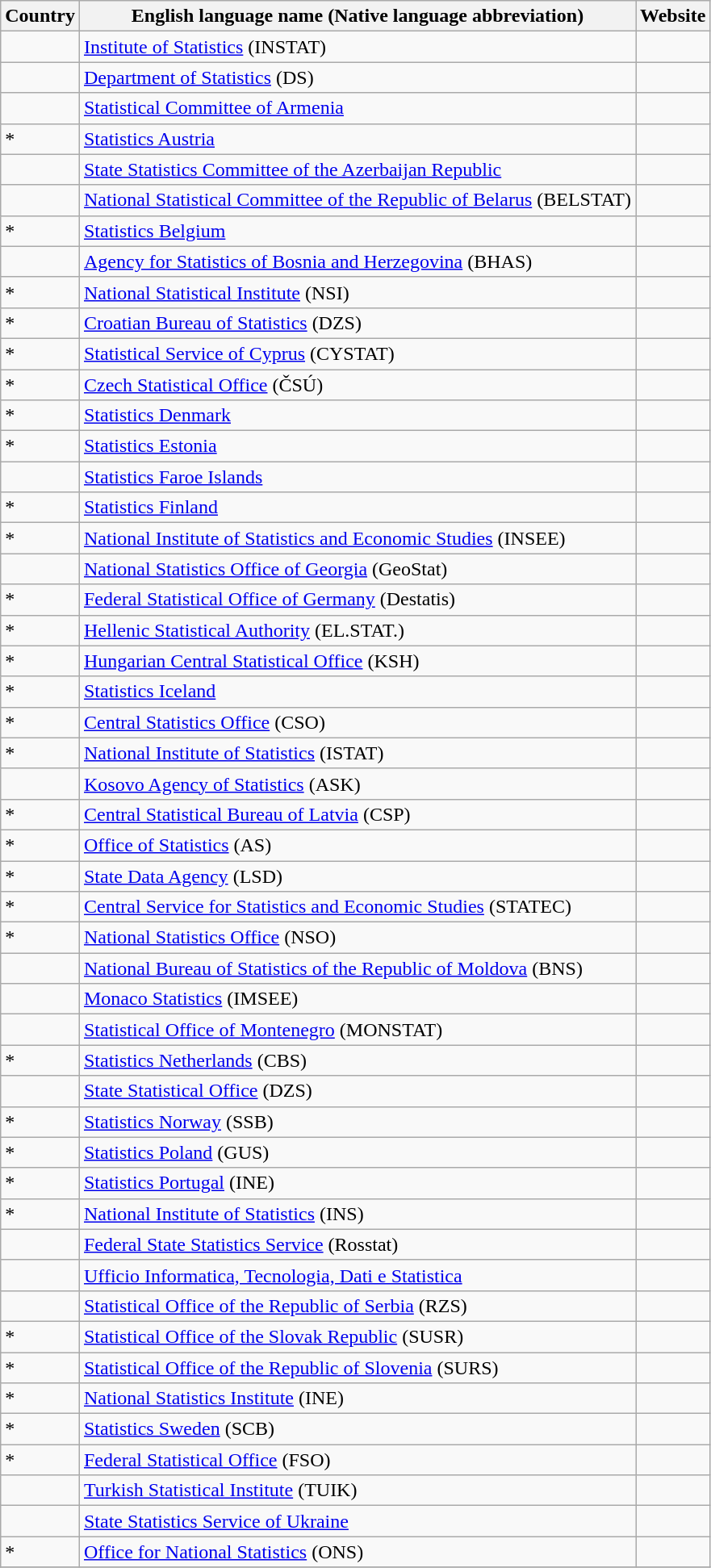<table class="wikitable sortable">
<tr>
<th>Country</th>
<th>English language name (Native language abbreviation)</th>
<th>Website</th>
</tr>
<tr>
<td></td>
<td><a href='#'>Institute of Statistics</a> (INSTAT)</td>
<td></td>
</tr>
<tr>
<td></td>
<td><a href='#'>Department of Statistics</a> (DS)</td>
<td></td>
</tr>
<tr>
<td></td>
<td><a href='#'>Statistical Committee of Armenia</a></td>
<td></td>
</tr>
<tr>
<td> *</td>
<td><a href='#'>Statistics Austria</a></td>
<td></td>
</tr>
<tr>
<td></td>
<td><a href='#'>State Statistics Committee of the Azerbaijan Republic</a></td>
<td></td>
</tr>
<tr>
<td></td>
<td><a href='#'>National Statistical Committee of the Republic of Belarus</a> (BELSTAT)</td>
<td></td>
</tr>
<tr>
<td> *</td>
<td><a href='#'>Statistics Belgium</a></td>
<td></td>
</tr>
<tr>
<td></td>
<td><a href='#'>Agency for Statistics of Bosnia and Herzegovina</a> (BHAS)</td>
<td></td>
</tr>
<tr>
<td> *</td>
<td><a href='#'>National Statistical Institute</a> (NSI)</td>
<td></td>
</tr>
<tr>
<td> *</td>
<td><a href='#'>Croatian Bureau of Statistics</a> (DZS)</td>
<td></td>
</tr>
<tr>
<td> *</td>
<td><a href='#'>Statistical Service of Cyprus</a> (CYSTAT)</td>
<td></td>
</tr>
<tr>
<td> *</td>
<td><a href='#'>Czech Statistical Office</a> (ČSÚ)</td>
<td></td>
</tr>
<tr>
<td> *</td>
<td><a href='#'>Statistics Denmark</a></td>
<td></td>
</tr>
<tr>
<td> *</td>
<td><a href='#'>Statistics Estonia</a></td>
<td></td>
</tr>
<tr>
<td></td>
<td><a href='#'>Statistics Faroe Islands</a></td>
<td></td>
</tr>
<tr>
<td> *</td>
<td><a href='#'>Statistics Finland</a></td>
<td></td>
</tr>
<tr>
<td> *</td>
<td><a href='#'>National Institute of Statistics and Economic Studies</a> (INSEE)</td>
<td></td>
</tr>
<tr>
<td></td>
<td><a href='#'>National Statistics Office of Georgia</a> (GeoStat)</td>
<td></td>
</tr>
<tr>
<td> *</td>
<td><a href='#'>Federal Statistical Office of Germany</a> (Destatis)</td>
<td></td>
</tr>
<tr>
<td> *</td>
<td><a href='#'>Hellenic Statistical Authority</a> (EL.STAT.)</td>
<td></td>
</tr>
<tr>
<td> *</td>
<td><a href='#'>Hungarian Central Statistical Office</a> (KSH)</td>
<td></td>
</tr>
<tr>
<td> *</td>
<td><a href='#'>Statistics Iceland</a></td>
<td></td>
</tr>
<tr>
<td> *</td>
<td><a href='#'>Central Statistics Office</a> (CSO)</td>
<td></td>
</tr>
<tr>
<td> *</td>
<td><a href='#'>National Institute of Statistics</a> (ISTAT)</td>
<td></td>
</tr>
<tr>
<td></td>
<td><a href='#'>Kosovo Agency of Statistics</a> (ASK)</td>
<td></td>
</tr>
<tr>
<td> *</td>
<td><a href='#'>Central Statistical Bureau of Latvia</a> (CSP)</td>
<td></td>
</tr>
<tr>
<td> *</td>
<td><a href='#'>Office of Statistics</a> (AS)</td>
<td></td>
</tr>
<tr>
<td> *</td>
<td><a href='#'>State Data Agency</a> (LSD)</td>
<td></td>
</tr>
<tr>
<td> *</td>
<td><a href='#'>Central Service for Statistics and Economic Studies</a> (STATEC)</td>
<td></td>
</tr>
<tr>
<td> *</td>
<td><a href='#'>National Statistics Office</a> (NSO)</td>
<td></td>
</tr>
<tr>
<td></td>
<td><a href='#'>National Bureau of Statistics of the Republic of Moldova</a> (BNS)</td>
<td></td>
</tr>
<tr>
<td></td>
<td><a href='#'>Monaco Statistics</a> (IMSEE)</td>
<td></td>
</tr>
<tr>
<td></td>
<td><a href='#'>Statistical Office of Montenegro</a> (MONSTAT)</td>
<td></td>
</tr>
<tr>
<td> *</td>
<td><a href='#'>Statistics Netherlands</a> (CBS)</td>
<td></td>
</tr>
<tr>
<td></td>
<td><a href='#'>State Statistical Office</a> (DZS)</td>
<td></td>
</tr>
<tr>
<td> *</td>
<td><a href='#'>Statistics Norway</a> (SSB)</td>
<td></td>
</tr>
<tr>
<td> *</td>
<td><a href='#'>Statistics Poland</a> (GUS)</td>
<td></td>
</tr>
<tr>
<td> *</td>
<td><a href='#'>Statistics Portugal</a> (INE)</td>
<td></td>
</tr>
<tr>
<td> *</td>
<td><a href='#'>National Institute of Statistics</a> (INS)</td>
<td></td>
</tr>
<tr>
<td></td>
<td><a href='#'>Federal State Statistics Service</a> (Rosstat)</td>
<td></td>
</tr>
<tr>
<td></td>
<td><a href='#'>Ufficio Informatica, Tecnologia, Dati e Statistica </a></td>
<td></td>
</tr>
<tr>
<td></td>
<td><a href='#'>Statistical Office of the Republic of Serbia</a> (RZS)</td>
<td></td>
</tr>
<tr>
<td> *</td>
<td><a href='#'>Statistical Office of the Slovak Republic</a> (SUSR)</td>
<td></td>
</tr>
<tr>
<td> *</td>
<td><a href='#'>Statistical Office of the Republic of Slovenia</a> (SURS)</td>
<td></td>
</tr>
<tr>
<td> *</td>
<td><a href='#'>National Statistics Institute</a> (INE)</td>
<td></td>
</tr>
<tr>
<td> *</td>
<td><a href='#'>Statistics Sweden</a> (SCB)</td>
<td></td>
</tr>
<tr>
<td> *</td>
<td><a href='#'>Federal Statistical Office</a> (FSO)</td>
<td></td>
</tr>
<tr>
<td></td>
<td><a href='#'>Turkish Statistical Institute</a> (TUIK)</td>
<td></td>
</tr>
<tr>
<td></td>
<td><a href='#'>State Statistics Service of Ukraine</a></td>
<td></td>
</tr>
<tr>
<td> *</td>
<td><a href='#'>Office for National Statistics</a> (ONS)</td>
<td></td>
</tr>
<tr>
</tr>
</table>
